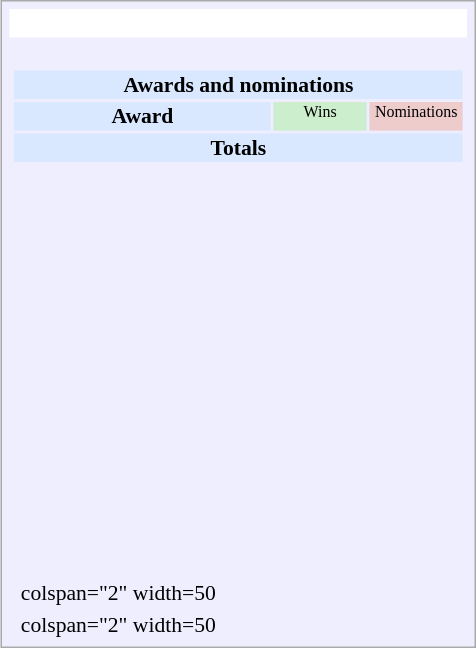<table class="infobox" style="width:22em; text-align:left; font-size:90%; vertical-align:middle; background:#eef;">
<tr style="background:white;">
<td colspan="3" style="text-align:center;"><br></td>
</tr>
<tr>
<td colspan="3"><br><table class="collapsible collapsed" style="width:100%;">
<tr>
<th colspan="3" style="background:#d9e8ff; text-align:center;">Awards and nominations</th>
</tr>
<tr style="background:#d9e8ff; text-align:center;">
<th style="vertical-align: middle;">Award</th>
<td style="background:#cec; font-size:8pt; width:60px;">Wins</td>
<td style="background:#ecc; font-size:8pt; width:60px;">Nominations</td>
</tr>
<tr style="background:#d9e8ff;">
<td colspan="3" style="text-align:center;"><strong>Totals</strong></td>
</tr>
<tr>
<td style="text-align:center;"><br></td>
<td></td>
<td></td>
</tr>
<tr>
<td style="text-align:center;"><br></td>
<td></td>
<td></td>
</tr>
<tr>
<td style="text-align:center;"><br></td>
<td></td>
<td></td>
</tr>
<tr>
<td style="text-align:center;"><br></td>
<td></td>
<td></td>
</tr>
<tr>
<td style="text-align:center;"><br></td>
<td></td>
<td></td>
</tr>
<tr>
<td style="text-align:center;"><br></td>
<td></td>
<td></td>
</tr>
<tr>
<td style="text-align:center;"><br></td>
<td></td>
<td></td>
</tr>
<tr>
<td style="text-align:center;"><br></td>
<td></td>
<td></td>
</tr>
<tr>
<td style="text-align:center;"><br></td>
<td></td>
<td></td>
</tr>
<tr>
<td style="text-align:center;"><br></td>
<td></td>
<td></td>
</tr>
<tr>
<td style="text-align:center;"><br></td>
<td></td>
<td></td>
</tr>
<tr>
<td style="text-align:center;"><br></td>
<td></td>
<td></td>
</tr>
<tr>
<td style="text-align:center;"><br></td>
<td></td>
<td></td>
</tr>
</table>
</td>
</tr>
<tr>
<td></td>
<td>colspan="2" width=50 </td>
</tr>
<tr>
<td></td>
<td>colspan="2" width=50 </td>
</tr>
</table>
